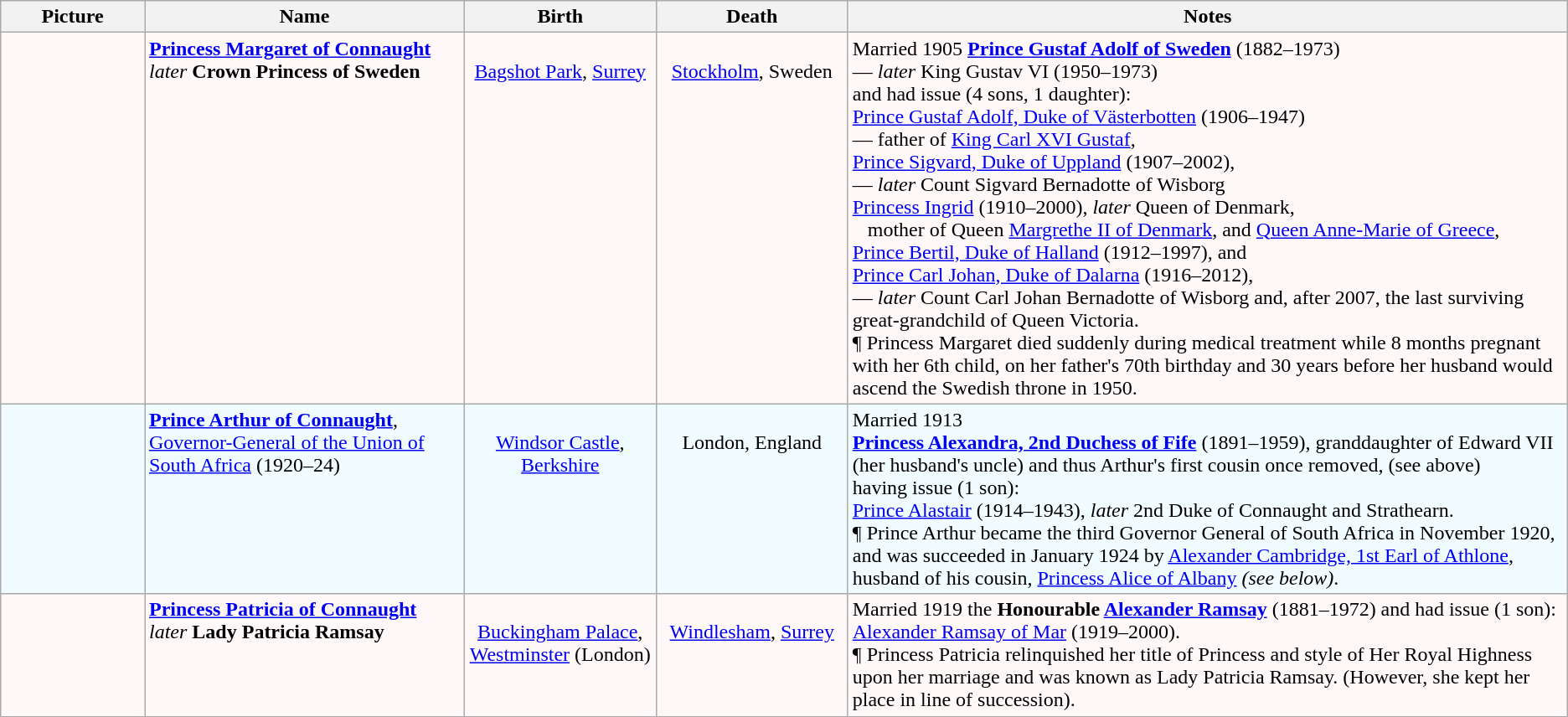<table class="sortable wikitable">
<tr>
<th class="unsortable" width="9%">Picture</th>
<th width="20%">Name</th>
<th width="12%">Birth</th>
<th width="12%">Death</th>
<th width="45%;">Notes</th>
</tr>
<tr valign="top" bgcolor=fff8f8>
<td align=center></td>
<td><strong><a href='#'>Princess Margaret of Connaught</a></strong><br><em>later</em> <strong>Crown Princess of Sweden</strong></td>
<td align="center"><br><a href='#'>Bagshot Park</a>, <a href='#'>Surrey</a></td>
<td align="center"><br><a href='#'>Stockholm</a>, Sweden</td>
<td>Married 1905 <strong><a href='#'>Prince Gustaf Adolf of Sweden</a></strong> (1882–1973)<br>— <em>later</em> King Gustav VI (1950–1973)<br> and had issue (4 sons, 1 daughter):<br> <a href='#'>Prince Gustaf Adolf, Duke of Västerbotten</a> (1906–1947)<br>— father of <a href='#'>King Carl XVI Gustaf</a>,<br> <a href='#'>Prince Sigvard, Duke of Uppland</a> (1907–2002),<br>— <em>later</em> Count Sigvard Bernadotte of Wisborg <br> <a href='#'>Princess Ingrid</a> (1910–2000), <em>later</em> Queen of Denmark, <br>   mother of Queen <a href='#'>Margrethe II of Denmark</a>, and <a href='#'>Queen Anne-Marie of Greece</a>,<br> <a href='#'>Prince Bertil, Duke of Halland</a> (1912–1997), and <br> <a href='#'>Prince Carl Johan, Duke of Dalarna</a> (1916–2012),<br>— <em>later</em> Count Carl Johan Bernadotte of Wisborg and, after 2007, the last surviving great-grandchild of Queen Victoria.<br> ¶ Princess Margaret died suddenly during medical treatment while 8 months pregnant with her 6th child, on her father's 70th birthday and 30 years before her husband would ascend the Swedish throne in 1950.</td>
</tr>
<tr valign="top" bgcolor=f0fcff>
<td align=center></td>
<td><strong><a href='#'>Prince Arthur of Connaught</a></strong>,<br><a href='#'>Governor-General of the Union of South Africa</a> (1920–24)</td>
<td align="center"><br><a href='#'>Windsor Castle</a>, <a href='#'>Berkshire</a></td>
<td align="center"><br>London, England</td>
<td>Married 1913<br> <strong><a href='#'>Princess Alexandra, 2nd Duchess of Fife</a></strong> (1891–1959), granddaughter of Edward VII (her husband's uncle) and thus Arthur's first cousin once removed, (see above) <br> having issue (1 son):<br><a href='#'>Prince Alastair</a> (1914–1943), <em>later</em> 2nd Duke of Connaught and Strathearn.<br>¶ Prince Arthur became the third Governor General of South Africa in November 1920, and was succeeded in January 1924 by <a href='#'>Alexander Cambridge, 1st Earl of Athlone</a>, husband of his cousin, <a href='#'>Princess Alice of Albany</a> <em>(see below)</em>.</td>
</tr>
<tr valign="top" bgcolor=fff8f8>
<td align=center></td>
<td><strong><a href='#'>Princess Patricia of Connaught</a></strong><br><em>later</em> <strong>Lady Patricia Ramsay</strong></td>
<td align="center"><br><a href='#'>Buckingham Palace</a>, <a href='#'>Westminster</a> (London)</td>
<td align="center"><br><a href='#'>Windlesham</a>, <a href='#'>Surrey</a></td>
<td>Married 1919 the <strong>Honourable <a href='#'>Alexander Ramsay</a></strong> (1881–1972) and had issue (1 son):<br> <a href='#'>Alexander Ramsay of Mar</a> (1919–2000). <br>¶ Princess Patricia relinquished her title of Princess and style of Her Royal Highness upon her marriage and was known as Lady Patricia Ramsay. (However, she kept her place in line of succession).</td>
</tr>
</table>
